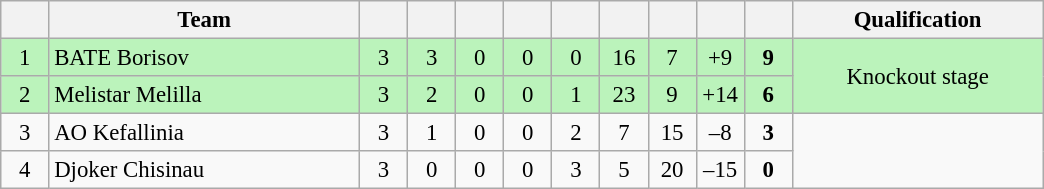<table class="wikitable" style="font-size: 95%">
<tr>
<th width="25"></th>
<th width="200">Team</th>
<th width="25"></th>
<th width="25"></th>
<th width="25"></th>
<th width="25"></th>
<th width="25"></th>
<th width="25"></th>
<th width="25"></th>
<th width="25"></th>
<th width="25"></th>
<th width="160">Qualification</th>
</tr>
<tr align=center bgcolor=#bbf3bb>
<td>1</td>
<td align=left> BATE Borisov</td>
<td>3</td>
<td>3</td>
<td>0</td>
<td>0</td>
<td>0</td>
<td>16</td>
<td>7</td>
<td>+9</td>
<td><strong>9</strong></td>
<td rowspan=2>Knockout stage</td>
</tr>
<tr align=center bgcolor=#bbf3bb>
<td>2</td>
<td align=left> Melistar Melilla</td>
<td>3</td>
<td>2</td>
<td>0</td>
<td>0</td>
<td>1</td>
<td>23</td>
<td>9</td>
<td>+14</td>
<td><strong>6</strong></td>
</tr>
<tr align=center>
<td>3</td>
<td align=left> AO Kefallinia</td>
<td>3</td>
<td>1</td>
<td>0</td>
<td>0</td>
<td>2</td>
<td>7</td>
<td>15</td>
<td>–8</td>
<td><strong>3</strong></td>
<td rowspan=2></td>
</tr>
<tr align=center>
<td>4</td>
<td align=left> Djoker Chisinau</td>
<td>3</td>
<td>0</td>
<td>0</td>
<td>0</td>
<td>3</td>
<td>5</td>
<td>20</td>
<td>–15</td>
<td><strong>0</strong></td>
</tr>
</table>
